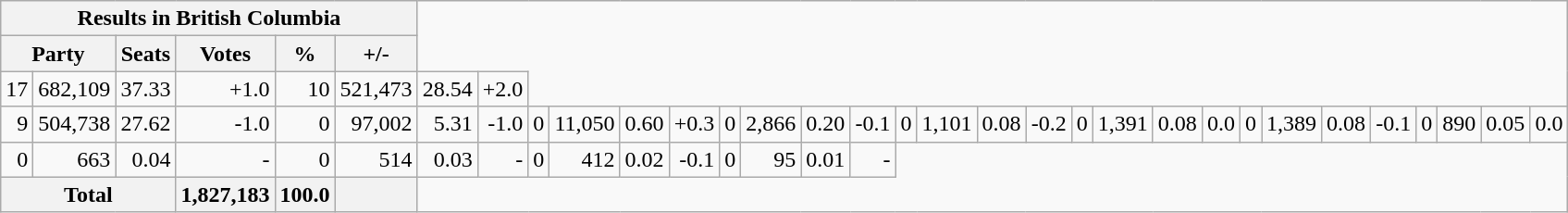<table class="wikitable">
<tr>
<th align="center" colspan=6>Results in British Columbia</th>
</tr>
<tr>
<th align="centre" colspan=2>Party</th>
<th align="right">Seats</th>
<th align="right">Votes</th>
<th align="right">%</th>
<th align="right">+/-</th>
</tr>
<tr>
<td align="right">17</td>
<td align="right">682,109</td>
<td align="right">37.33</td>
<td align="right">+1.0<br></td>
<td align="right">10</td>
<td align="right">521,473</td>
<td align="right">28.54</td>
<td align="right">+2.0</td>
</tr>
<tr>
<td align="right">9</td>
<td align="right">504,738</td>
<td align="right">27.62</td>
<td align="right">-1.0<br></td>
<td align="right">0</td>
<td align="right">97,002</td>
<td align="right">5.31</td>
<td align="right">-1.0<br></td>
<td align="right">0</td>
<td align="right">11,050</td>
<td align="right">0.60</td>
<td align="right">+0.3<br></td>
<td align="right">0</td>
<td align="right">2,866</td>
<td align="right">0.20</td>
<td align="right">-0.1<br></td>
<td align="right">0</td>
<td align="right">1,101</td>
<td align="right">0.08</td>
<td align="right">-0.2<br></td>
<td align="right">0</td>
<td align="right">1,391</td>
<td align="right">0.08</td>
<td align="right">0.0<br></td>
<td align="right">0</td>
<td align="right">1,389</td>
<td align="right">0.08</td>
<td align="right">-0.1<br></td>
<td align="right">0</td>
<td align="right">890</td>
<td align="right">0.05</td>
<td align="right">0.0</td>
</tr>
<tr>
<td align="right">0</td>
<td align="right">663</td>
<td align="right">0.04</td>
<td align="right">-<br></td>
<td align="right">0</td>
<td align="right">514</td>
<td align="right">0.03</td>
<td align="right">-<br></td>
<td align="right">0</td>
<td align="right">412</td>
<td align="right">0.02</td>
<td align="right">-0.1<br></td>
<td align="right">0</td>
<td align="right">95</td>
<td align="right">0.01</td>
<td align="right">-</td>
</tr>
<tr bgcolor="white">
<th align="left" colspan=3>Total</th>
<th align="right">1,827,183</th>
<th align="right">100.0</th>
<th align="right"></th>
</tr>
</table>
